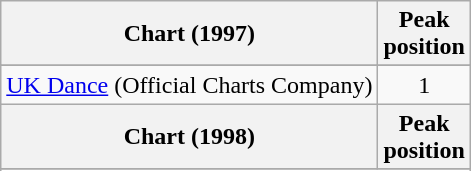<table class="wikitable sortable">
<tr>
<th>Chart (1997)</th>
<th>Peak<br>position</th>
</tr>
<tr>
</tr>
<tr>
</tr>
<tr>
<td align="left"><a href='#'>UK Dance</a> (Official Charts Company)</td>
<td align="center">1</td>
</tr>
<tr>
<th>Chart (1998)</th>
<th>Peak<br>position</th>
</tr>
<tr>
</tr>
<tr>
</tr>
</table>
